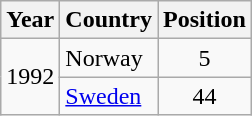<table class="wikitable">
<tr>
<th>Year</th>
<th>Country</th>
<th>Position</th>
</tr>
<tr>
<td rowspan="2">1992</td>
<td>Norway</td>
<td align="center">5</td>
</tr>
<tr>
<td><a href='#'>Sweden</a></td>
<td align="center">44</td>
</tr>
</table>
